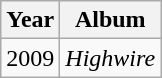<table class="wikitable">
<tr>
<th>Year</th>
<th>Album</th>
</tr>
<tr>
<td>2009</td>
<td><em>Highwire</em></td>
</tr>
</table>
